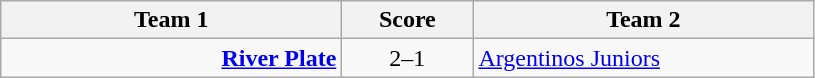<table class="wikitable" style="text-align: center">
<tr>
<th width=220>Team 1</th>
<th width=80>Score</th>
<th width=220>Team 2</th>
</tr>
<tr>
<td align=right><strong><a href='#'>River Plate</a></strong></td>
<td>2–1</td>
<td align=left><a href='#'>Argentinos Juniors</a></td>
</tr>
</table>
